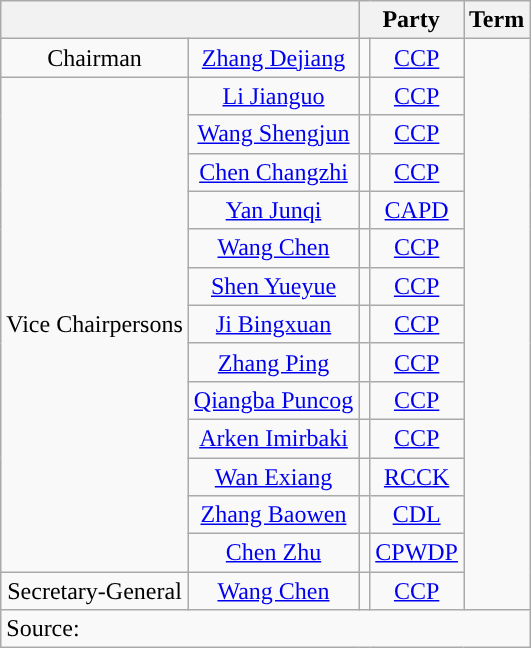<table class="wikitable" style="text-align:center">
<tr>
<th colspan="2"></th>
<th colspan="2">Party</th>
<th>Term</th>
</tr>
<tr>
<td>Chairman</td>
<td><a href='#'>Zhang Dejiang</a></td>
<td style="background:"></td>
<td><a href='#'>CCP</a></td>
<td rowspan="15"></td>
</tr>
<tr>
<td rowspan="13">Vice Chairpersons</td>
<td><a href='#'>Li Jianguo</a></td>
<td style="background:"></td>
<td><a href='#'>CCP</a></td>
</tr>
<tr>
<td><a href='#'>Wang Shengjun</a></td>
<td style="background:"></td>
<td><a href='#'>CCP</a></td>
</tr>
<tr>
<td><a href='#'>Chen Changzhi</a></td>
<td style="background:"></td>
<td><a href='#'>CCP</a></td>
</tr>
<tr>
<td><a href='#'>Yan Junqi</a></td>
<td style="background:"></td>
<td><a href='#'>CAPD</a></td>
</tr>
<tr>
<td><a href='#'>Wang Chen</a></td>
<td style="background:"></td>
<td><a href='#'>CCP</a></td>
</tr>
<tr>
<td><a href='#'>Shen Yueyue</a></td>
<td style="background:"></td>
<td><a href='#'>CCP</a></td>
</tr>
<tr>
<td><a href='#'>Ji Bingxuan</a></td>
<td style="background:"></td>
<td><a href='#'>CCP</a></td>
</tr>
<tr>
<td><a href='#'>Zhang Ping</a></td>
<td style="background:"></td>
<td><a href='#'>CCP</a></td>
</tr>
<tr>
<td><a href='#'>Qiangba Puncog</a></td>
<td style="background:"></td>
<td><a href='#'>CCP</a></td>
</tr>
<tr>
<td><a href='#'>Arken Imirbaki</a></td>
<td style="background:"></td>
<td><a href='#'>CCP</a></td>
</tr>
<tr>
<td><a href='#'>Wan Exiang</a></td>
<td style="background:"></td>
<td><a href='#'>RCCK</a></td>
</tr>
<tr>
<td><a href='#'>Zhang Baowen</a></td>
<td style="background:"></td>
<td><a href='#'>CDL</a></td>
</tr>
<tr>
<td><a href='#'>Chen Zhu</a></td>
<td style="background:"></td>
<td><a href='#'>CPWDP</a></td>
</tr>
<tr>
<td>Secretary-General</td>
<td><a href='#'>Wang Chen</a></td>
<td style="background:"></td>
<td><a href='#'>CCP</a></td>
</tr>
<tr>
<td colspan="5" align="left">Source:</td>
</tr>
</table>
